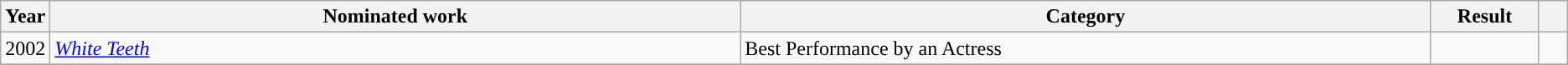<table class="wikitable">
<tr>
<th scope="col" style="width:1em;">Year</th>
<th scope="col" style="width:35em;">Nominated work</th>
<th scope="col" style="width:35em;">Category</th>
<th scope="col" style="width:5em;">Result</th>
<th scope="col" style="width:1em;"></th>
</tr>
<tr>
<td>2002</td>
<td><em><a href='#'>White Teeth</a></em></td>
<td>Best Performance by an Actress</td>
<td></td>
<td></td>
</tr>
<tr>
</tr>
</table>
